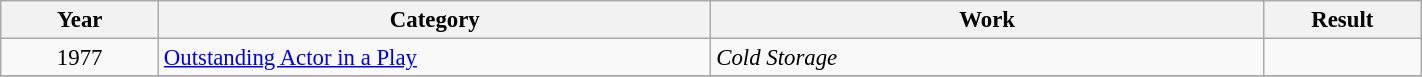<table class="wikitable" width="75%" cellpadding="4" style="font-size: 95%">
<tr>
<th width="10%">Year</th>
<th width="35%">Category</th>
<th width="35%">Work</th>
<th width="10%">Result</th>
</tr>
<tr>
<td style="text-align:center;">1977</td>
<td><a href='#'>Outstanding Actor in a Play</a></td>
<td><em>Cold Storage</em></td>
<td></td>
</tr>
<tr>
</tr>
</table>
